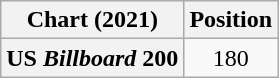<table class="wikitable plainrowheaders" style="text-align:center">
<tr>
<th scope="col">Chart (2021)</th>
<th scope="col">Position</th>
</tr>
<tr>
<th scope="row">US <em>Billboard</em> 200</th>
<td>180</td>
</tr>
</table>
